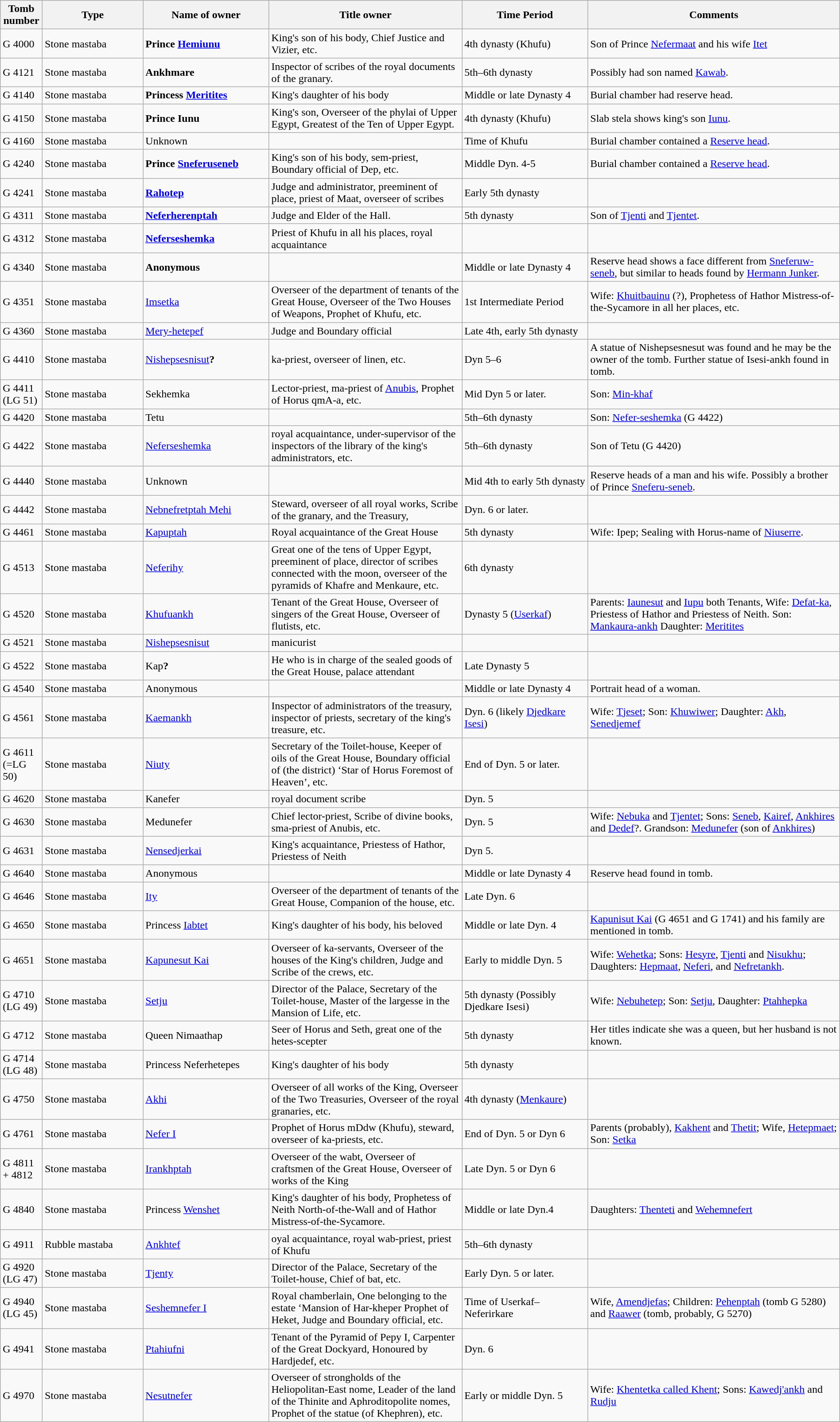<table class="wikitable" style="width: 100%;">
<tr>
<th width="5%">Tomb number</th>
<th width="12%">Type</th>
<th width="15%">Name of owner</th>
<th width="23%">Title owner</th>
<th width="15%">Time Period</th>
<th width="30%">Comments</th>
</tr>
<tr>
<td>G 4000</td>
<td>Stone mastaba</td>
<td><strong>Prince <a href='#'>Hemiunu</a></strong></td>
<td>King's son of his body, Chief Justice and Vizier, etc.</td>
<td>4th dynasty (Khufu)</td>
<td>Son of Prince <a href='#'>Nefermaat</a> and his wife <a href='#'>Itet</a></td>
</tr>
<tr>
<td>G 4121</td>
<td>Stone mastaba</td>
<td><strong>Ankhmare</strong></td>
<td>Inspector of scribes of the royal documents of the granary.</td>
<td>5th–6th dynasty</td>
<td>Possibly had son named <a href='#'>Kawab</a>.</td>
</tr>
<tr>
<td>G 4140</td>
<td>Stone mastaba</td>
<td><strong>Princess <a href='#'>Meritites</a></strong></td>
<td>King's daughter of his body</td>
<td>Middle or late Dynasty 4</td>
<td>Burial chamber had reserve head.</td>
</tr>
<tr>
<td>G 4150</td>
<td>Stone mastaba</td>
<td><strong>Prince Iunu</strong></td>
<td>King's son, Overseer of the phylai of Upper Egypt, Greatest of the Ten of Upper Egypt.</td>
<td>4th dynasty (Khufu)</td>
<td>Slab stela shows king's son <a href='#'>Iunu</a>.</td>
</tr>
<tr>
<td>G 4160</td>
<td>Stone mastaba</td>
<td>Unknown</td>
<td></td>
<td>Time of Khufu</td>
<td>Burial chamber contained a <a href='#'>Reserve head</a>.</td>
</tr>
<tr>
<td>G 4240</td>
<td>Stone mastaba</td>
<td><strong>Prince <a href='#'>Sneferuseneb</a></strong></td>
<td>King's son of his body, sem-priest, Boundary official of Dep, etc.</td>
<td>Middle Dyn. 4-5</td>
<td>Burial chamber contained a <a href='#'>Reserve head</a>.</td>
</tr>
<tr>
<td>G 4241</td>
<td>Stone mastaba</td>
<td><strong><a href='#'>Rahotep</a></strong></td>
<td>Judge and administrator, preeminent of place, priest of Maat, overseer of scribes</td>
<td>Early 5th dynasty</td>
<td></td>
</tr>
<tr>
<td>G 4311</td>
<td>Stone mastaba</td>
<td><strong><a href='#'>Neferherenptah</a></strong></td>
<td>Judge and Elder of the Hall.</td>
<td>5th dynasty</td>
<td>Son of <a href='#'>Tjenti</a> and <a href='#'>Tjentet</a>.</td>
</tr>
<tr>
<td>G 4312</td>
<td>Stone mastaba</td>
<td><strong><a href='#'>Neferseshemka</a></strong></td>
<td>Priest of Khufu in all his places, royal acquaintance</td>
<td></td>
<td></td>
</tr>
<tr>
<td>G 4340</td>
<td>Stone mastaba</td>
<td><strong>Anonymous<em></td>
<td></td>
<td>Middle or late Dynasty 4</td>
<td>Reserve head shows a face different from <a href='#'>Sneferuw-seneb</a>, but similar to heads found by <a href='#'>Hermann Junker</a>.</td>
</tr>
<tr>
<td>G 4351</td>
<td>Stone mastaba</td>
<td></strong><a href='#'>Imsetka</a><strong></td>
<td>Overseer of the department of tenants of the Great House, Overseer of the Two Houses of Weapons, Prophet of Khufu, etc.</td>
<td>1st Intermediate Period</td>
<td>Wife: <a href='#'>Khuitbauinu</a> (?), Prophetess of Hathor Mistress-of-the-Sycamore in all her places, etc.</td>
</tr>
<tr>
<td>G 4360</td>
<td>Stone mastaba</td>
<td></strong><a href='#'>Mery-hetepef</a><strong></td>
<td>Judge and Boundary official</td>
<td>Late 4th, early 5th dynasty</td>
<td></td>
</tr>
<tr>
<td>G 4410</td>
<td>Stone mastaba</td>
<td></strong><a href='#'>Nishepsesnisut</a><strong>?</td>
<td>ka-priest, overseer of linen, etc.</td>
<td>Dyn 5–6</td>
<td>A statue of Nishepsesnesut was found and he may be the owner of the tomb. Further statue of Isesi-ankh found in tomb.</td>
</tr>
<tr>
<td>G 4411 (LG 51)</td>
<td>Stone mastaba</td>
<td></strong>Sekhemka<strong></td>
<td>Lector-priest, ma-priest of <a href='#'>Anubis</a>, Prophet of Horus qmA-a, etc.</td>
<td>Mid Dyn 5 or later.</td>
<td>Son: <a href='#'>Min-khaf</a></td>
</tr>
<tr>
<td>G 4420</td>
<td>Stone mastaba</td>
<td></strong>Tetu<strong></td>
<td></td>
<td>5th–6th dynasty</td>
<td>Son: <a href='#'>Nefer-seshemka</a> (G 4422)</td>
</tr>
<tr>
<td>G 4422</td>
<td>Stone mastaba</td>
<td></strong><a href='#'>Neferseshemka</a><strong></td>
<td>royal acquaintance, under-supervisor of the inspectors of the library of the king's administrators, etc.</td>
<td>5th–6th dynasty</td>
<td>Son of Tetu (G 4420)</td>
</tr>
<tr>
<td>G 4440</td>
<td>Stone mastaba</td>
<td>Unknown</td>
<td></td>
<td>Mid 4th to early 5th dynasty</td>
<td>Reserve heads of a man and his wife. Possibly a brother of Prince <a href='#'>Sneferu-seneb</a>.</td>
</tr>
<tr>
<td>G 4442</td>
<td>Stone mastaba</td>
<td></strong><a href='#'>Nebnefretptah Mehi</a><strong></td>
<td>Steward, overseer of all royal works, Scribe of the granary, and the Treasury,</td>
<td>Dyn. 6 or later.</td>
<td></td>
</tr>
<tr>
<td>G 4461</td>
<td>Stone mastaba</td>
<td></strong><a href='#'>Kapuptah</a><strong></td>
<td>Royal acquaintance of the Great House</td>
<td>5th dynasty</td>
<td>Wife: Ipep; Sealing with Horus-name of <a href='#'>Niuserre</a>.</td>
</tr>
<tr>
<td>G 4513</td>
<td>Stone mastaba</td>
<td></strong><a href='#'>Neferihy</a><strong></td>
<td>Great one of the tens of Upper Egypt, preeminent of place, director of scribes connected with the moon, overseer of the pyramids of Khafre and Menkaure, etc.</td>
<td>6th dynasty</td>
<td></td>
</tr>
<tr>
<td>G 4520</td>
<td>Stone mastaba</td>
<td></strong><a href='#'>Khufuankh</a><strong></td>
<td>Tenant of the Great House, Overseer of singers of the Great House, Overseer of flutists, etc.</td>
<td>Dynasty 5 (<a href='#'>Userkaf</a>)</td>
<td>Parents: <a href='#'>Iaunesut</a> and <a href='#'>Iupu</a> both Tenants, Wife: <a href='#'>Defat-ka</a>, Priestess of Hathor and Priestess of Neith. Son: <a href='#'>Mankaura-ankh</a>   Daughter: <a href='#'>Meritites</a></td>
</tr>
<tr>
<td>G 4521</td>
<td>Stone mastaba</td>
<td></strong><a href='#'>Nishepsesnisut</a><strong></td>
<td>manicurist</td>
<td></td>
<td></td>
</tr>
<tr>
<td>G 4522</td>
<td>Stone mastaba</td>
<td></strong>Kap<strong>?</td>
<td>He who is in charge of the sealed goods of the Great House, palace attendant</td>
<td>Late Dynasty 5</td>
<td></td>
</tr>
<tr>
<td>G 4540</td>
<td>Stone mastaba</td>
<td>Anonymous</td>
<td></td>
<td>Middle or late Dynasty 4</td>
<td>Portrait head of a woman.</td>
</tr>
<tr>
<td>G 4561</td>
<td>Stone mastaba</td>
<td></strong><a href='#'>Kaemankh</a><strong></td>
<td>Inspector of administrators of the treasury, inspector of priests, secretary of the king's treasure, etc.</td>
<td>Dyn. 6 (likely <a href='#'>Djedkare Isesi</a>)</td>
<td>Wife: <a href='#'>Tjeset</a>; Son: <a href='#'>Khuwiwer</a>; Daughter: <a href='#'>Akh</a>, <a href='#'>Senedjemef</a></td>
</tr>
<tr>
<td>G 4611 (=LG 50)</td>
<td>Stone mastaba</td>
<td></strong><a href='#'>Niuty</a><strong></td>
<td>Secretary of the Toilet-house, Keeper of oils of the Great House, Boundary official of (the district) ‘Star of Horus Foremost of Heaven’, etc.</td>
<td>End of Dyn. 5 or later.</td>
<td></td>
</tr>
<tr>
<td>G 4620</td>
<td>Stone mastaba</td>
<td></strong>Kanefer<strong></td>
<td>royal document scribe</td>
<td>Dyn. 5</td>
<td></td>
</tr>
<tr>
<td>G 4630</td>
<td>Stone mastaba</td>
<td></strong>Medunefer<strong></td>
<td>Chief lector-priest, Scribe of divine books, sma-priest of Anubis, etc.</td>
<td>Dyn. 5</td>
<td>Wife: <a href='#'>Nebuka</a> and <a href='#'>Tjentet</a>; Sons: <a href='#'>Seneb</a>, <a href='#'>Kairef</a>, <a href='#'>Ankhires</a> and <a href='#'>Dedef</a>?. Grandson: <a href='#'>Medunefer</a> (son of <a href='#'>Ankhires</a>)</td>
</tr>
<tr>
<td>G 4631</td>
<td>Stone mastaba</td>
<td></strong><a href='#'>Nensedjerkai</a><strong></td>
<td>King's acquaintance, Priestess of Hathor, Priestess of Neith</td>
<td>Dyn 5.</td>
<td></td>
</tr>
<tr>
<td>G 4640</td>
<td>Stone mastaba</td>
<td>Anonymous</td>
<td></td>
<td>Middle or late Dynasty 4</td>
<td>Reserve head found in tomb.</td>
</tr>
<tr>
<td>G 4646</td>
<td>Stone mastaba</td>
<td></strong><a href='#'>Ity</a><strong></td>
<td>Overseer of the department of tenants of the Great House, Companion of the house, etc.</td>
<td>Late Dyn. 6</td>
<td></td>
</tr>
<tr>
<td>G 4650</td>
<td>Stone mastaba</td>
<td></strong>Princess <a href='#'>Iabtet</a><strong></td>
<td>King's daughter of his body, his beloved</td>
<td>Middle or late Dyn. 4</td>
<td><a href='#'>Kapunisut Kai</a> (G 4651 and G 1741) and his family are mentioned in tomb.</td>
</tr>
<tr>
<td>G 4651</td>
<td>Stone mastaba</td>
<td></strong><a href='#'>Kapunesut Kai</a><strong></td>
<td>Overseer of ka-servants, Overseer of the houses of the King's children, Judge and Scribe of the crews, etc.</td>
<td>Early to middle Dyn. 5</td>
<td>Wife: <a href='#'>Wehetka</a>; Sons: <a href='#'>Hesyre</a>, <a href='#'>Tjenti</a> and <a href='#'>Nisukhu</a>; Daughters: <a href='#'>Hepmaat</a>, <a href='#'>Neferi</a>, and <a href='#'>Nefretankh</a>.</td>
</tr>
<tr>
<td>G 4710 (LG 49)</td>
<td>Stone mastaba</td>
<td></strong><a href='#'>Setju</a><strong></td>
<td>Director of the Palace, Secretary of the Toilet-house, Master of the largesse in the Mansion of Life, etc.</td>
<td>5th dynasty (Possibly Djedkare Isesi)</td>
<td>Wife: <a href='#'>Nebuhetep</a>; Son: <a href='#'>Setju</a>, Daughter: <a href='#'>Ptahhepka</a></td>
</tr>
<tr>
<td>G 4712</td>
<td>Stone mastaba</td>
<td></strong>Queen Nimaathap<strong></td>
<td>Seer of Horus and Seth, great one of the hetes-scepter</td>
<td>5th dynasty</td>
<td>Her titles indicate she was a queen, but her husband is not known.</td>
</tr>
<tr>
<td>G 4714 (LG 48)</td>
<td>Stone mastaba</td>
<td></strong>Princess Neferhetepes<strong></td>
<td>King's daughter of his body</td>
<td>5th dynasty</td>
<td></td>
</tr>
<tr>
<td>G 4750</td>
<td>Stone mastaba</td>
<td></strong><a href='#'>Akhi</a><strong></td>
<td>Overseer of all works of the King, Overseer of the Two Treasuries, Overseer of the royal granaries, etc.</td>
<td>4th dynasty (<a href='#'>Menkaure</a>)</td>
<td></td>
</tr>
<tr>
<td>G 4761</td>
<td>Stone mastaba</td>
<td></strong><a href='#'>Nefer I</a><strong></td>
<td>Prophet of Horus mDdw (Khufu), steward, overseer of ka-priests, etc.</td>
<td>End of Dyn. 5 or Dyn 6</td>
<td>Parents (probably), <a href='#'>Kakhent</a> and <a href='#'>Thetit</a>; Wife, <a href='#'>Hetepmaet</a>; Son: <a href='#'>Setka</a></td>
</tr>
<tr>
<td>G 4811 + 4812</td>
<td>Stone mastaba</td>
<td></strong><a href='#'>Irankhptah</a><strong></td>
<td>Overseer of the wabt, Overseer of craftsmen of the Great House, Overseer of works of the King</td>
<td>Late Dyn. 5 or Dyn 6</td>
<td></td>
</tr>
<tr>
<td>G 4840</td>
<td>Stone mastaba</td>
<td></strong> Princess <a href='#'>Wenshet</a><strong></td>
<td>King's daughter of his body, Prophetess of Neith North-of-the-Wall and of Hathor Mistress-of-the-Sycamore.</td>
<td>Middle or late Dyn.4</td>
<td>Daughters: <a href='#'>Thenteti</a>  and <a href='#'>Wehemnefert</a></td>
</tr>
<tr>
<td>G 4911</td>
<td>Rubble mastaba</td>
<td></strong><a href='#'>Ankhtef</a><strong></td>
<td>oyal acquaintance, royal wab-priest, priest of Khufu</td>
<td>5th–6th dynasty</td>
<td></td>
</tr>
<tr>
<td>G 4920 (LG 47)</td>
<td>Stone mastaba</td>
<td></strong><a href='#'>Tjenty</a><strong></td>
<td>Director of the Palace, Secretary of the Toilet-house, Chief of bat, etc.</td>
<td>Early Dyn. 5 or later.</td>
<td></td>
</tr>
<tr>
<td>G 4940 (LG 45)</td>
<td>Stone mastaba</td>
<td></strong><a href='#'>Seshemnefer I</a><strong></td>
<td>Royal chamberlain, One belonging to the estate ‘Mansion of Har-kheper Prophet of Heket, Judge and Boundary official, etc.</td>
<td>Time of Userkaf–Neferirkare</td>
<td>Wife, <a href='#'>Amendjefas</a>; Children: <a href='#'>Pehenptah</a> (tomb G 5280) and <a href='#'>Raawer</a> (tomb, probably, G 5270)</td>
</tr>
<tr>
<td>G 4941</td>
<td>Stone mastaba</td>
<td></strong><a href='#'>Ptahiufni</a><strong></td>
<td>Tenant of the Pyramid of Pepy I, Carpenter of the Great Dockyard, Honoured by Hardjedef, etc.</td>
<td>Dyn. 6</td>
<td></td>
</tr>
<tr>
<td>G 4970</td>
<td>Stone mastaba</td>
<td></strong><a href='#'>Nesutnefer</a><strong></td>
<td>Overseer of strongholds of the Heliopolitan-East nome, Leader of the land of the Thinite and Aphroditopolite nomes, Prophet of the statue (of Khephren), etc.</td>
<td>Early or middle Dyn. 5</td>
<td>Wife: <a href='#'>Khentetka called Khent</a>; Sons: <a href='#'>Kawedj'ankh</a> and <a href='#'>Rudju</a></td>
</tr>
</table>
